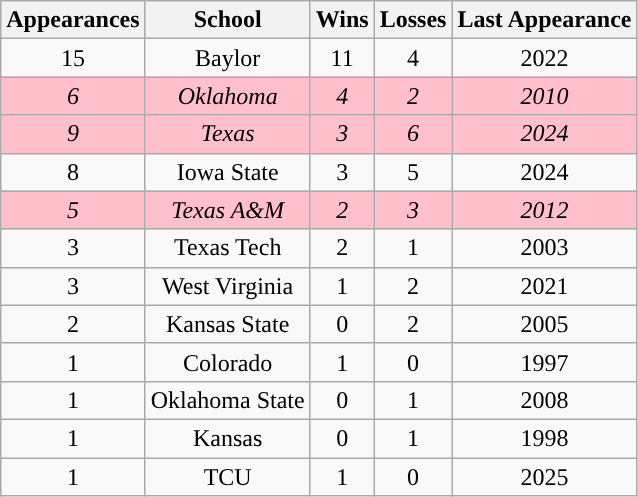<table class="wikitable sortable" style="text-align:center">
<tr>
<th width=px>Appearances</th>
<th width=px>School</th>
<th width=px>Wins</th>
<th width=px>Losses</th>
<th width=px>Last Appearance</th>
</tr>
<tr>
<td>15</td>
<td>Baylor</td>
<td>11</td>
<td>4</td>
<td>2022</td>
</tr>
<tr bgcolor=pink>
<td><em>6</em></td>
<td><em>Oklahoma</em></td>
<td><em>4</em></td>
<td><em>2</em></td>
<td><em>2010</em></td>
</tr>
<tr bgcolor=pink>
<td><em>9</em></td>
<td><em>Texas</em></td>
<td><em>3</em></td>
<td><em>6</em></td>
<td><em>2024</em></td>
</tr>
<tr>
<td>8</td>
<td>Iowa State</td>
<td>3</td>
<td>5</td>
<td>2024</td>
</tr>
<tr bgcolor=pink>
<td><em>5</em></td>
<td><em>Texas A&M</em></td>
<td><em>2</em></td>
<td><em>3</em></td>
<td><em>2012</em></td>
</tr>
<tr>
<td>3</td>
<td>Texas Tech</td>
<td>2</td>
<td>1</td>
<td>2003</td>
</tr>
<tr>
<td>3</td>
<td>West Virginia</td>
<td>1</td>
<td>2</td>
<td>2021</td>
</tr>
<tr>
<td>2</td>
<td>Kansas State</td>
<td>0</td>
<td>2</td>
<td>2005</td>
</tr>
<tr>
<td>1</td>
<td>Colorado</td>
<td>1</td>
<td>0</td>
<td>1997</td>
</tr>
<tr>
<td>1</td>
<td>Oklahoma State</td>
<td>0</td>
<td>1</td>
<td>2008</td>
</tr>
<tr>
<td>1</td>
<td>Kansas</td>
<td>0</td>
<td>1</td>
<td>1998</td>
</tr>
<tr>
<td>1</td>
<td>TCU</td>
<td>1</td>
<td>0</td>
<td>2025</td>
</tr>
</table>
